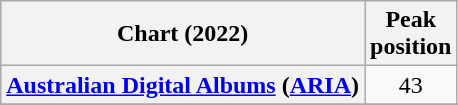<table class="wikitable sortable plainrowheaders" style="text-align:center">
<tr>
<th scope="col">Chart (2022)</th>
<th scope="col">Peak<br>position</th>
</tr>
<tr>
<th scope="row"><a href='#'>Australian Digital Albums</a> (<a href='#'>ARIA</a>)</th>
<td>43</td>
</tr>
<tr>
</tr>
<tr>
</tr>
<tr>
</tr>
<tr>
</tr>
</table>
